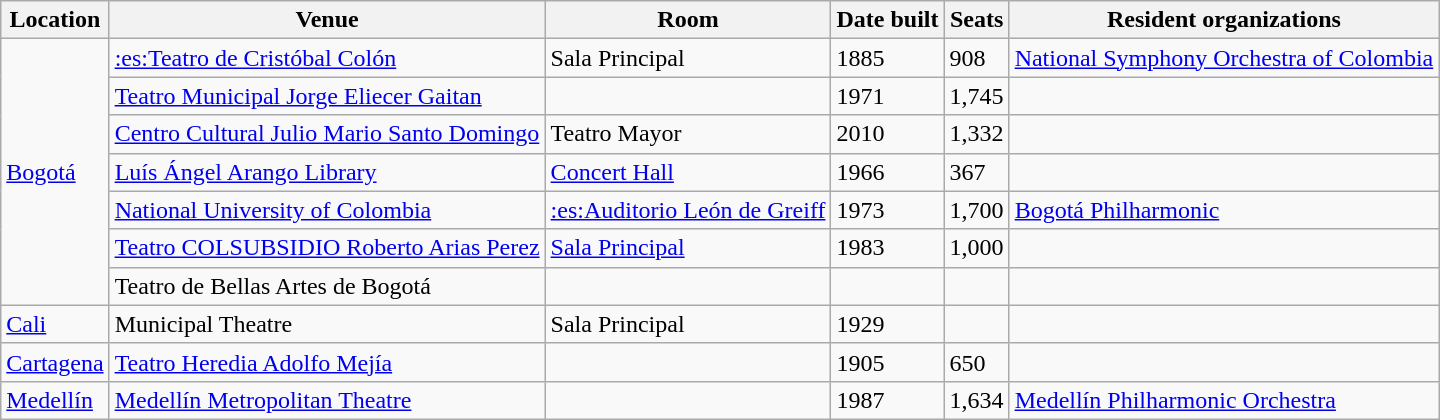<table class="wikitable">
<tr>
<th>Location</th>
<th>Venue</th>
<th>Room</th>
<th>Date built</th>
<th>Seats</th>
<th>Resident organizations</th>
</tr>
<tr>
<td rowspan=7><a href='#'>Bogotá</a></td>
<td><a href='#'>:es:Teatro de Cristóbal Colón</a></td>
<td>Sala Principal</td>
<td>1885</td>
<td>908</td>
<td><a href='#'>National Symphony Orchestra of Colombia</a></td>
</tr>
<tr>
<td><a href='#'>Teatro Municipal Jorge Eliecer Gaitan</a></td>
<td></td>
<td>1971</td>
<td>1,745</td>
<td></td>
</tr>
<tr>
<td><a href='#'>Centro Cultural Julio Mario Santo Domingo</a></td>
<td>Teatro Mayor</td>
<td>2010</td>
<td>1,332</td>
<td></td>
</tr>
<tr>
<td><a href='#'>Luís Ángel Arango Library</a></td>
<td><a href='#'>Concert Hall</a></td>
<td>1966</td>
<td>367</td>
<td></td>
</tr>
<tr>
<td><a href='#'>National University of Colombia</a></td>
<td><a href='#'>:es:Auditorio León de Greiff</a></td>
<td>1973</td>
<td>1,700</td>
<td><a href='#'>Bogotá Philharmonic</a></td>
</tr>
<tr>
<td><a href='#'>Teatro COLSUBSIDIO Roberto Arias Perez</a></td>
<td><a href='#'>Sala Principal</a></td>
<td>1983</td>
<td>1,000</td>
<td></td>
</tr>
<tr>
<td>Teatro de Bellas Artes de Bogotá</td>
<td></td>
<td></td>
<td></td>
<td></td>
</tr>
<tr>
<td rowspan=1><a href='#'>Cali</a></td>
<td>Municipal Theatre</td>
<td>Sala Principal</td>
<td>1929</td>
<td></td>
<td></td>
</tr>
<tr>
<td rowspan=1><a href='#'>Cartagena</a></td>
<td><a href='#'>Teatro Heredia Adolfo Mejía</a></td>
<td></td>
<td>1905</td>
<td>650</td>
<td></td>
</tr>
<tr>
<td rowspan=1><a href='#'>Medellín</a></td>
<td><a href='#'>Medellín Metropolitan Theatre</a></td>
<td></td>
<td>1987</td>
<td>1,634</td>
<td><a href='#'>Medellín Philharmonic Orchestra</a></td>
</tr>
</table>
